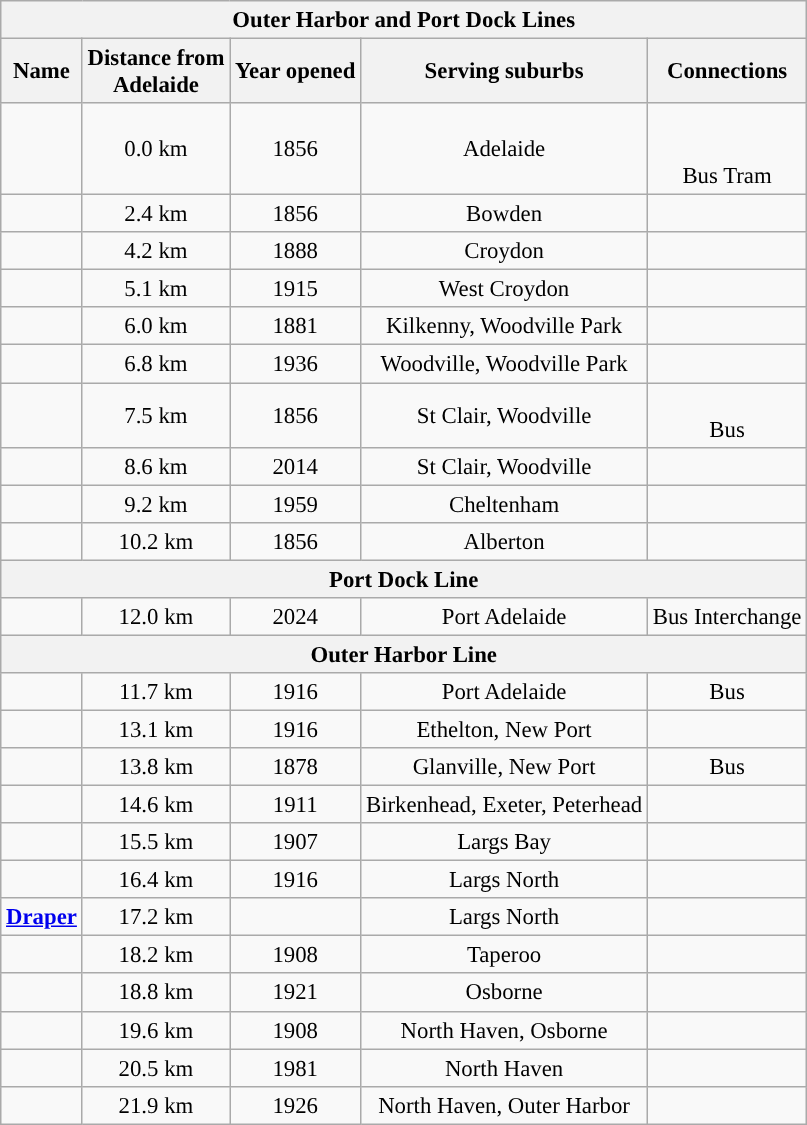<table class="wikitable" style="font-size:95%; text-align:center;">
<tr>
<th colspan="7" style="background:#"><span>Outer Harbor and Port Dock Lines</span></th>
</tr>
<tr>
<th>Name</th>
<th>Distance from<br>Adelaide</th>
<th>Year opened</th>
<th>Serving suburbs</th>
<th>Connections</th>
</tr>
<tr>
<td><strong></strong></td>
<td>0.0 km</td>
<td>1856</td>
<td>Adelaide</td>
<td>  <br><br> Bus
 Tram</td>
</tr>
<tr>
<td><strong></strong></td>
<td>2.4 km</td>
<td>1856</td>
<td>Bowden</td>
<td></td>
</tr>
<tr>
<td><strong></strong></td>
<td>4.2 km</td>
<td>1888</td>
<td>Croydon</td>
<td></td>
</tr>
<tr>
<td><strong></strong></td>
<td>5.1 km</td>
<td>1915</td>
<td>West Croydon</td>
<td></td>
</tr>
<tr>
<td><strong></strong></td>
<td>6.0 km</td>
<td>1881</td>
<td>Kilkenny, Woodville Park</td>
<td></td>
</tr>
<tr>
<td><strong></strong></td>
<td>6.8 km</td>
<td>1936</td>
<td>Woodville, Woodville Park</td>
<td></td>
</tr>
<tr>
<td><strong></strong></td>
<td>7.5 km</td>
<td>1856</td>
<td>St Clair, Woodville</td>
<td><br> Bus</td>
</tr>
<tr>
<td><strong></strong></td>
<td>8.6 km</td>
<td>2014</td>
<td>St Clair, Woodville</td>
<td></td>
</tr>
<tr>
<td><strong></strong></td>
<td>9.2 km</td>
<td>1959</td>
<td>Cheltenham</td>
<td></td>
</tr>
<tr>
<td><strong></strong></td>
<td>10.2 km</td>
<td>1856</td>
<td>Alberton</td>
<td></td>
</tr>
<tr>
<th colspan="7" style="background:#"><span>Port Dock Line</span></th>
</tr>
<tr>
<td><strong></strong></td>
<td>12.0 km</td>
<td>2024</td>
<td>Port Adelaide</td>
<td> Bus Interchange</td>
</tr>
<tr>
<th colspan="7" style="background:#"><span>Outer Harbor Line</span></th>
</tr>
<tr>
<td><strong></strong></td>
<td>11.7 km</td>
<td>1916</td>
<td>Port Adelaide</td>
<td> Bus</td>
</tr>
<tr>
<td><strong></strong></td>
<td>13.1 km</td>
<td>1916</td>
<td>Ethelton, New Port</td>
<td></td>
</tr>
<tr>
<td><strong></strong></td>
<td>13.8 km</td>
<td>1878</td>
<td>Glanville, New Port</td>
<td> Bus</td>
</tr>
<tr>
<td><strong></strong></td>
<td>14.6 km</td>
<td>1911</td>
<td>Birkenhead, Exeter, Peterhead</td>
<td></td>
</tr>
<tr>
<td><strong></strong></td>
<td>15.5 km</td>
<td>1907</td>
<td>Largs Bay</td>
<td></td>
</tr>
<tr>
<td><strong></strong></td>
<td>16.4 km</td>
<td>1916</td>
<td>Largs North</td>
<td></td>
</tr>
<tr>
<td><strong><a href='#'>Draper</a></strong></td>
<td>17.2 km</td>
<td></td>
<td>Largs North</td>
<td></td>
</tr>
<tr>
<td><strong></strong></td>
<td>18.2 km</td>
<td>1908</td>
<td>Taperoo</td>
<td></td>
</tr>
<tr>
<td><strong></strong></td>
<td>18.8 km</td>
<td>1921</td>
<td>Osborne</td>
<td></td>
</tr>
<tr>
<td><strong></strong></td>
<td>19.6 km</td>
<td>1908</td>
<td>North Haven, Osborne</td>
<td></td>
</tr>
<tr>
<td><strong></strong></td>
<td>20.5 km</td>
<td>1981</td>
<td>North Haven</td>
<td></td>
</tr>
<tr>
<td><strong></strong></td>
<td>21.9 km</td>
<td>1926</td>
<td>North Haven, Outer Harbor</td>
<td></td>
</tr>
</table>
